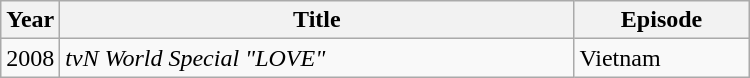<table class="wikitable" style="width:500px">
<tr>
<th width=10>Year</th>
<th scope="col">Title</th>
<th>Episode</th>
</tr>
<tr>
<td>2008</td>
<td><em>tvN World Special "LOVE"</em></td>
<td>Vietnam</td>
</tr>
</table>
